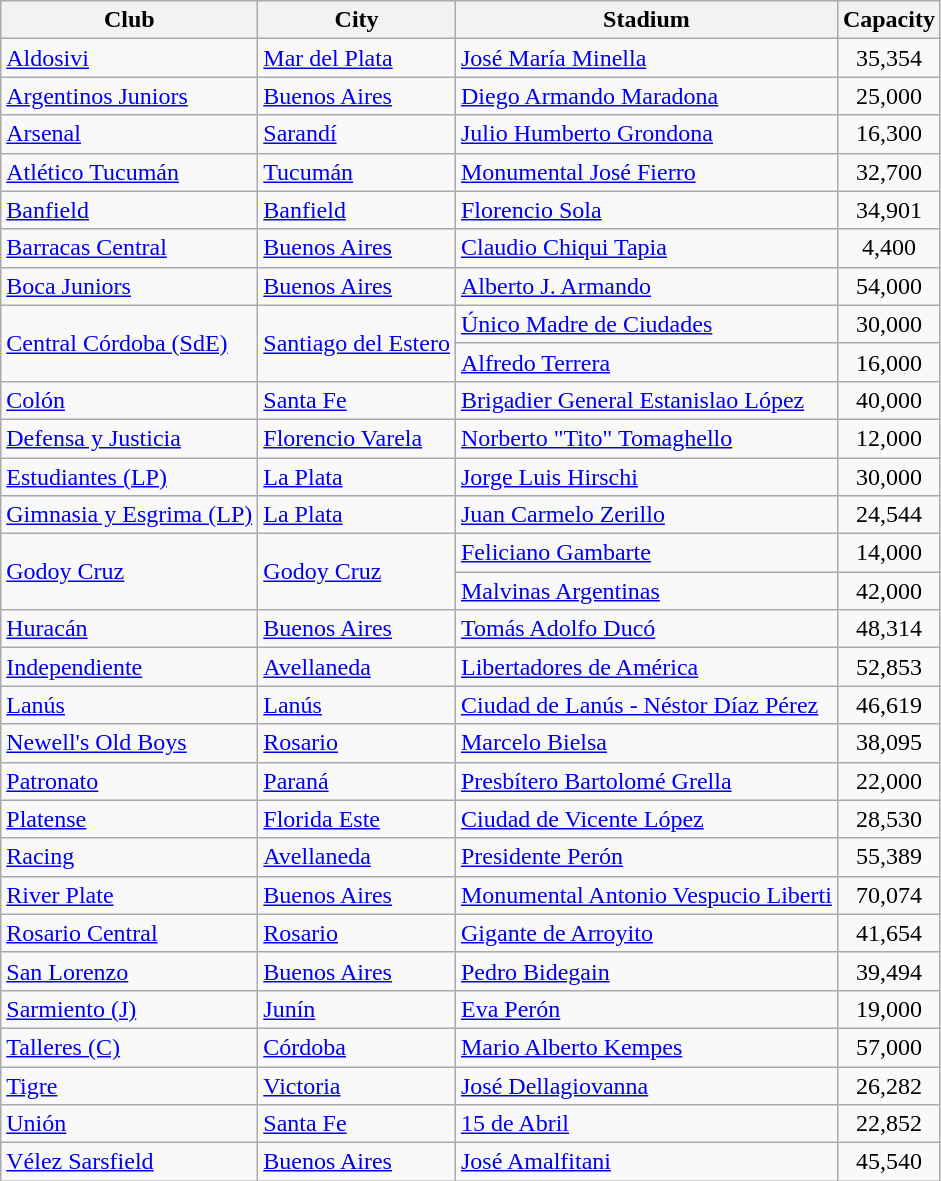<table class="wikitable sortable">
<tr>
<th>Club</th>
<th>City</th>
<th>Stadium</th>
<th>Capacity</th>
</tr>
<tr>
<td><a href='#'>Aldosivi</a></td>
<td><a href='#'>Mar del Plata</a></td>
<td><a href='#'>José María Minella</a></td>
<td align="center">35,354</td>
</tr>
<tr>
<td><a href='#'>Argentinos Juniors</a></td>
<td><a href='#'>Buenos Aires</a></td>
<td><a href='#'>Diego Armando Maradona</a></td>
<td align="center">25,000</td>
</tr>
<tr>
<td><a href='#'>Arsenal</a></td>
<td><a href='#'>Sarandí</a></td>
<td><a href='#'>Julio Humberto Grondona</a></td>
<td align="center">16,300</td>
</tr>
<tr>
<td><a href='#'>Atlético Tucumán</a></td>
<td><a href='#'>Tucumán</a></td>
<td><a href='#'>Monumental José Fierro</a></td>
<td align="center">32,700</td>
</tr>
<tr>
<td><a href='#'>Banfield</a></td>
<td><a href='#'>Banfield</a></td>
<td><a href='#'>Florencio Sola</a></td>
<td align="center">34,901</td>
</tr>
<tr>
<td><a href='#'>Barracas Central</a></td>
<td><a href='#'>Buenos Aires</a></td>
<td><a href='#'>Claudio Chiqui Tapia</a></td>
<td align="center">4,400</td>
</tr>
<tr>
<td><a href='#'>Boca Juniors</a></td>
<td><a href='#'>Buenos Aires</a></td>
<td><a href='#'>Alberto J. Armando</a></td>
<td align="center">54,000</td>
</tr>
<tr>
<td rowspan=2><a href='#'>Central Córdoba (SdE)</a></td>
<td rowspan=2><a href='#'>Santiago del Estero</a></td>
<td><a href='#'>Único Madre de Ciudades</a></td>
<td align="center">30,000</td>
</tr>
<tr>
<td><a href='#'>Alfredo Terrera</a></td>
<td align="center">16,000</td>
</tr>
<tr>
<td><a href='#'>Colón</a></td>
<td><a href='#'>Santa Fe</a></td>
<td><a href='#'>Brigadier General Estanislao López</a></td>
<td align="center">40,000</td>
</tr>
<tr>
<td><a href='#'>Defensa y Justicia</a></td>
<td><a href='#'>Florencio Varela</a></td>
<td><a href='#'>Norberto "Tito" Tomaghello</a></td>
<td align="center">12,000</td>
</tr>
<tr>
<td><a href='#'>Estudiantes (LP)</a></td>
<td><a href='#'>La Plata</a></td>
<td><a href='#'>Jorge Luis Hirschi</a></td>
<td align="center">30,000</td>
</tr>
<tr>
<td><a href='#'>Gimnasia y Esgrima (LP)</a></td>
<td><a href='#'>La Plata</a></td>
<td><a href='#'>Juan Carmelo Zerillo</a></td>
<td align="center">24,544</td>
</tr>
<tr>
<td rowspan=2><a href='#'>Godoy Cruz</a></td>
<td rowspan=2><a href='#'>Godoy Cruz</a></td>
<td><a href='#'>Feliciano Gambarte</a></td>
<td align="center">14,000</td>
</tr>
<tr>
<td><a href='#'>Malvinas Argentinas</a></td>
<td align="center">42,000</td>
</tr>
<tr>
<td><a href='#'>Huracán</a></td>
<td><a href='#'>Buenos Aires</a></td>
<td><a href='#'>Tomás Adolfo Ducó</a></td>
<td align="center">48,314</td>
</tr>
<tr>
<td><a href='#'>Independiente</a></td>
<td><a href='#'>Avellaneda</a></td>
<td><a href='#'>Libertadores de América</a></td>
<td align="center">52,853</td>
</tr>
<tr>
<td><a href='#'>Lanús</a></td>
<td><a href='#'>Lanús</a></td>
<td><a href='#'>Ciudad de Lanús - Néstor Díaz Pérez</a></td>
<td align="center">46,619</td>
</tr>
<tr>
<td><a href='#'>Newell's Old Boys</a></td>
<td><a href='#'>Rosario</a></td>
<td><a href='#'>Marcelo Bielsa</a></td>
<td align="center">38,095</td>
</tr>
<tr>
<td><a href='#'>Patronato</a></td>
<td><a href='#'>Paraná</a></td>
<td><a href='#'>Presbítero Bartolomé Grella</a></td>
<td align="center">22,000</td>
</tr>
<tr>
<td><a href='#'>Platense</a></td>
<td><a href='#'>Florida Este</a></td>
<td><a href='#'>Ciudad de Vicente López</a></td>
<td align="center">28,530</td>
</tr>
<tr>
<td><a href='#'>Racing</a></td>
<td><a href='#'>Avellaneda</a></td>
<td><a href='#'>Presidente Perón</a></td>
<td align="center">55,389</td>
</tr>
<tr>
<td><a href='#'>River Plate</a></td>
<td><a href='#'>Buenos Aires</a></td>
<td><a href='#'>Monumental Antonio Vespucio Liberti</a></td>
<td align="center">70,074</td>
</tr>
<tr>
<td><a href='#'>Rosario Central</a></td>
<td><a href='#'>Rosario</a></td>
<td><a href='#'>Gigante de Arroyito</a></td>
<td align="center">41,654</td>
</tr>
<tr>
<td><a href='#'>San Lorenzo</a></td>
<td><a href='#'>Buenos Aires</a></td>
<td><a href='#'>Pedro Bidegain</a></td>
<td align="center">39,494</td>
</tr>
<tr>
<td><a href='#'>Sarmiento (J)</a></td>
<td><a href='#'>Junín</a></td>
<td><a href='#'>Eva Perón</a></td>
<td align="center">19,000</td>
</tr>
<tr>
<td><a href='#'>Talleres (C)</a></td>
<td><a href='#'>Córdoba</a></td>
<td><a href='#'>Mario Alberto Kempes</a></td>
<td align="center">57,000</td>
</tr>
<tr>
<td><a href='#'>Tigre</a></td>
<td><a href='#'>Victoria</a></td>
<td><a href='#'>José Dellagiovanna</a></td>
<td align="center">26,282</td>
</tr>
<tr>
<td><a href='#'>Unión</a></td>
<td><a href='#'>Santa Fe</a></td>
<td><a href='#'>15 de Abril</a></td>
<td align="center">22,852</td>
</tr>
<tr>
<td><a href='#'>Vélez Sarsfield</a></td>
<td><a href='#'>Buenos Aires</a></td>
<td><a href='#'>José Amalfitani</a></td>
<td align="center">45,540</td>
</tr>
</table>
